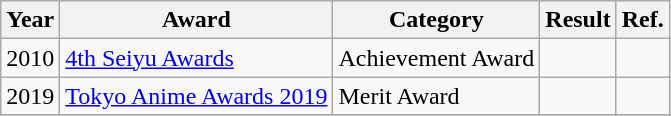<table class="wikitable">
<tr>
<th>Year</th>
<th>Award</th>
<th>Category</th>
<th>Result</th>
<th>Ref.</th>
</tr>
<tr>
<td>2010</td>
<td><a href='#'>4th Seiyu Awards</a></td>
<td>Achievement Award</td>
<td></td>
<td></td>
</tr>
<tr>
<td>2019</td>
<td><a href='#'>Tokyo Anime Awards 2019</a></td>
<td>Merit Award</td>
<td></td>
<td></td>
</tr>
<tr>
</tr>
</table>
